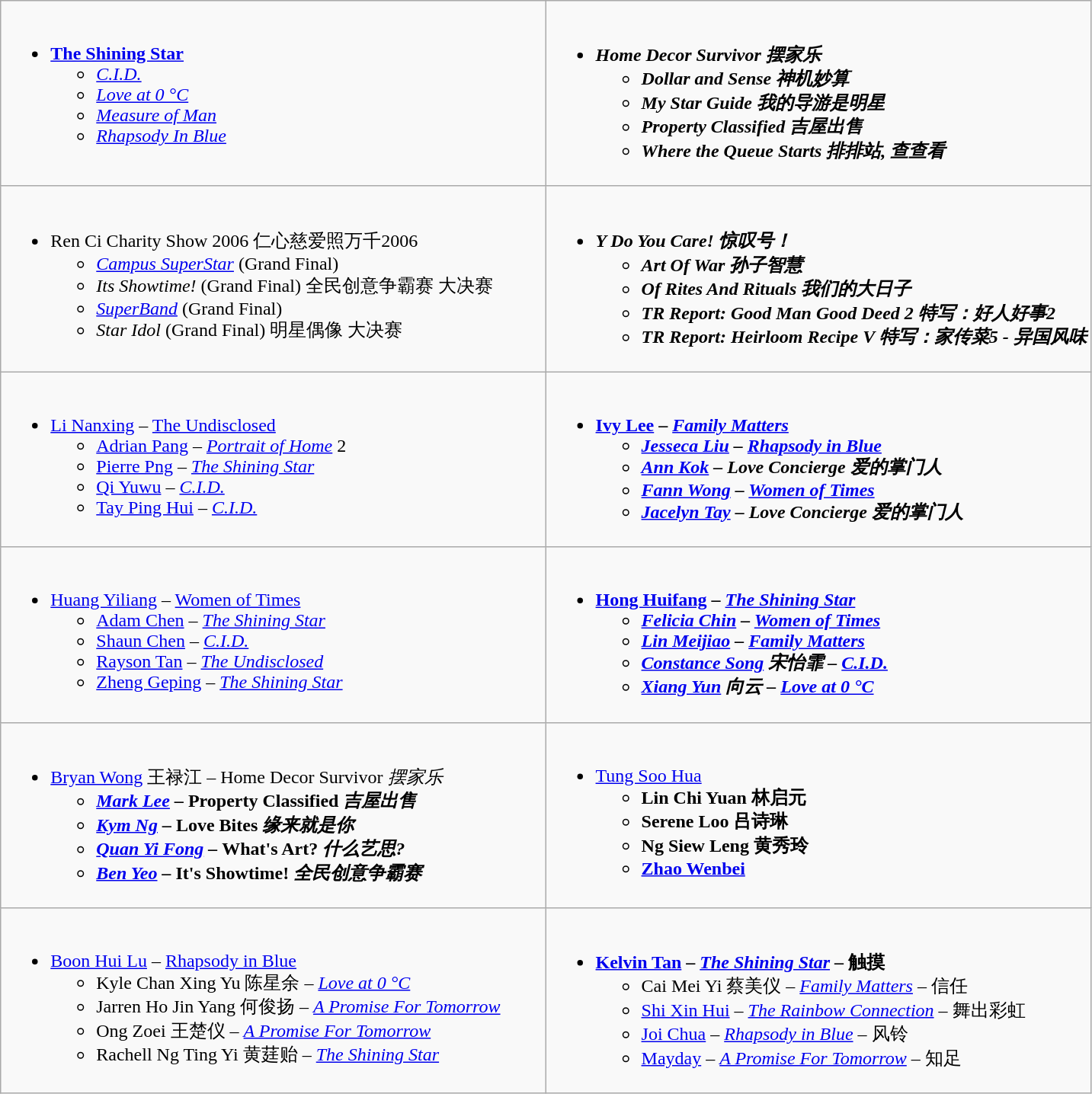<table class=wikitable>
<tr>
<td valign="top" width="50%"><br><div></div><ul><li><strong><a href='#'>The Shining Star</a></strong><ul><li><em><a href='#'>C.I.D.</a></em></li><li><em><a href='#'>Love at 0&nbsp;°C</a></em></li><li><em><a href='#'>Measure of Man</a></em></li><li><em><a href='#'>Rhapsody In Blue</a></em></li></ul></li></ul></td>
<td valign="top" width="50%"><br><div></div><ul><li><strong><em>Home Decor Survivor<em> 摆家乐<strong><ul><li></em>Dollar and Sense<em> 神机妙算</li><li></em>My Star Guide<em> 我的导游是明星</li><li></em>Property Classified<em> 吉屋出售</li><li></em>Where the Queue Starts<em> 排排站, 查查看</li></ul></li></ul></td>
</tr>
<tr>
<td valign="top" width="50%"><br><div></div><ul><li></em></strong>Ren Ci Charity Show 2006</em> 仁心慈爱照万千2006</strong><ul><li><em><a href='#'>Campus SuperStar</a></em> (Grand Final)</li><li><em>Its Showtime!</em> (Grand Final) 全民创意争霸赛 大决赛</li><li><em><a href='#'>SuperBand</a></em> (Grand Final)</li><li><em>Star Idol</em> (Grand Final) 明星偶像 大决赛</li></ul></li></ul></td>
<td valign="top" width="50%"><br><div></div><ul><li><strong><em>Y Do You Care!<em> 惊叹号！<strong><ul><li></em>Art Of War<em> 孙子智慧</li><li></em>Of Rites And Rituals<em> 我们的大日子</li><li></em>TR Report: Good Man Good Deed 2<em> 特写：好人好事2</li><li></em>TR Report: Heirloom Recipe V<em> 特写：家传菜5 - 异国风味</li></ul></li></ul></td>
</tr>
<tr>
<td valign="top" width="50%"><br><div></div><ul><li></strong><a href='#'>Li Nanxing</a> – </em><a href='#'>The Undisclosed</a></em></strong><ul><li><a href='#'>Adrian Pang</a> – <em><a href='#'>Portrait of Home</a></em> 2</li><li><a href='#'>Pierre Png</a> – <em><a href='#'>The Shining Star</a></em></li><li><a href='#'>Qi Yuwu</a> – <em><a href='#'>C.I.D.</a></em></li><li><a href='#'>Tay Ping Hui</a> – <em><a href='#'>C.I.D.</a></em></li></ul></li></ul></td>
<td valign="top" width="50%"><br><div></div><ul><li><strong><a href='#'>Ivy Lee</a> – <em><a href='#'>Family Matters</a><strong><em><ul><li><a href='#'>Jesseca Liu</a> – </em><a href='#'>Rhapsody in Blue</a><em></li><li><a href='#'>Ann Kok</a> – </em>Love Concierge<em> 爱的掌门人</li><li><a href='#'>Fann Wong</a> – </em><a href='#'>Women of Times</a><em></li><li><a href='#'>Jacelyn Tay</a> – </em>Love Concierge<em> 爱的掌门人</li></ul></li></ul></td>
</tr>
<tr>
<td valign="top" width="50%"><br><div></div><ul><li></strong><a href='#'>Huang Yiliang</a> – </em><a href='#'>Women of Times</a></em></strong><ul><li><a href='#'>Adam Chen</a> – <em><a href='#'>The Shining Star</a></em></li><li><a href='#'>Shaun Chen</a> – <em><a href='#'>C.I.D.</a></em></li><li><a href='#'>Rayson Tan</a> – <em><a href='#'>The Undisclosed</a></em></li><li><a href='#'>Zheng Geping</a> – <em><a href='#'>The Shining Star</a></em></li></ul></li></ul></td>
<td valign="top" width="50%"><br><div></div><ul><li><strong><a href='#'>Hong Huifang</a> – <em><a href='#'>The Shining Star</a><strong><em><ul><li><a href='#'>Felicia Chin</a> – </em><a href='#'>Women of Times</a><em></li><li><a href='#'>Lin Meijiao</a> – </em><a href='#'>Family Matters</a><em></li><li><a href='#'>Constance Song</a> 宋怡霏 – </em><a href='#'>C.I.D.</a><em></li><li><a href='#'>Xiang Yun</a> 向云 – </em><a href='#'>Love at 0&nbsp;°C</a><em></li></ul></li></ul></td>
</tr>
<tr>
<td valign="top" width="50%"><br><div></div><ul><li></strong><a href='#'>Bryan Wong</a> 王禄江 – </em>Home Decor Survivor<em> 摆家乐<strong><ul><li><a href='#'>Mark Lee</a> – </em>Property Classified<em> 吉屋出售</li><li><a href='#'>Kym Ng</a> – </em>Love Bites<em> 缘来就是你</li><li><a href='#'>Quan Yi Fong</a> – </em>What's Art?<em> 什么艺思?</li><li><a href='#'>Ben Yeo</a> – </em>It's Showtime!<em> 全民创意争霸赛</li></ul></li></ul></td>
<td valign="top" width="50%"><br><div></div><ul><li></strong><a href='#'>Tung Soo Hua</a><strong><ul><li>Lin Chi Yuan 林启元</li><li>Serene Loo 吕诗琳</li><li>Ng Siew Leng 黄秀玲</li><li><a href='#'>Zhao Wenbei</a></li></ul></li></ul></td>
</tr>
<tr>
<td valign="top" width="50%"><br><div></div><ul><li></strong><a href='#'>Boon Hui Lu</a> – </em><a href='#'>Rhapsody in Blue</a></em></strong><ul><li>Kyle Chan Xing Yu 陈星余 – <em><a href='#'>Love at 0&nbsp;°C</a></em></li><li>Jarren Ho Jin Yang 何俊扬 – <em><a href='#'>A Promise For Tomorrow</a></em></li><li>Ong Zoei 王楚仪 – <em><a href='#'>A Promise For Tomorrow</a></em></li><li>Rachell Ng Ting Yi 黄莛贻 – <em><a href='#'>The Shining Star</a></em></li></ul></li></ul></td>
<td valign="top" width="50%"><br><div></div><ul><li><strong><a href='#'>Kelvin Tan</a> – <em><a href='#'>The Shining Star</a></em> – 触摸</strong><ul><li>Cai Mei Yi 蔡美仪 – <em><a href='#'>Family Matters</a></em>  – 信任</li><li><a href='#'>Shi Xin Hui</a> – <em><a href='#'>The Rainbow Connection</a></em> – 舞出彩虹</li><li><a href='#'>Joi Chua</a> – <em><a href='#'>Rhapsody in Blue</a></em>  – 风铃</li><li><a href='#'>Mayday</a> – <em><a href='#'>A Promise For Tomorrow</a></em>  – 知足</li></ul></li></ul></td>
</tr>
</table>
